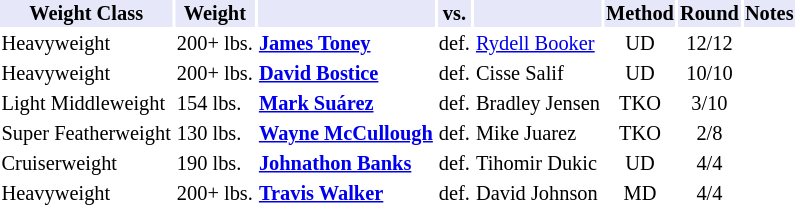<table class="toccolours" style="font-size: 85%;">
<tr>
<th style="background:#e6e8fa; color:#000; text-align:center;">Weight Class</th>
<th style="background:#e6e8fa; color:#000; text-align:center;">Weight</th>
<th style="background:#e6e8fa; color:#000; text-align:center;"></th>
<th style="background:#e6e8fa; color:#000; text-align:center;">vs.</th>
<th style="background:#e6e8fa; color:#000; text-align:center;"></th>
<th style="background:#e6e8fa; color:#000; text-align:center;">Method</th>
<th style="background:#e6e8fa; color:#000; text-align:center;">Round</th>
<th style="background:#e6e8fa; color:#000; text-align:center;">Notes</th>
</tr>
<tr>
<td>Heavyweight</td>
<td>200+ lbs.</td>
<td><strong><a href='#'>James Toney</a></strong></td>
<td>def.</td>
<td><a href='#'>Rydell Booker</a></td>
<td align=center>UD</td>
<td align=center>12/12</td>
<td></td>
</tr>
<tr>
<td>Heavyweight</td>
<td>200+ lbs.</td>
<td><strong><a href='#'>David Bostice</a></strong></td>
<td>def.</td>
<td>Cisse Salif</td>
<td align=center>UD</td>
<td align=center>10/10</td>
</tr>
<tr>
<td>Light Middleweight</td>
<td>154 lbs.</td>
<td><strong><a href='#'>Mark Suárez</a></strong></td>
<td>def.</td>
<td>Bradley Jensen</td>
<td align=center>TKO</td>
<td align=center>3/10</td>
</tr>
<tr>
<td>Super Featherweight</td>
<td>130 lbs.</td>
<td><strong><a href='#'>Wayne McCullough</a></strong></td>
<td>def.</td>
<td>Mike Juarez</td>
<td align=center>TKO</td>
<td align=center>2/8</td>
</tr>
<tr>
<td>Cruiserweight</td>
<td>190 lbs.</td>
<td><strong><a href='#'>Johnathon Banks</a></strong></td>
<td>def.</td>
<td>Tihomir Dukic</td>
<td align=center>UD</td>
<td align=center>4/4</td>
</tr>
<tr>
<td>Heavyweight</td>
<td>200+ lbs.</td>
<td><strong><a href='#'>Travis Walker</a></strong></td>
<td>def.</td>
<td>David Johnson</td>
<td align=center>MD</td>
<td align=center>4/4</td>
</tr>
</table>
